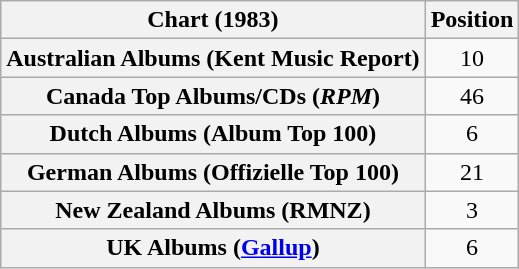<table class="wikitable sortable plainrowheaders" style="text-align:center">
<tr>
<th scope="col">Chart (1983)</th>
<th scope="col">Position</th>
</tr>
<tr>
<th scope="row">Australian Albums (Kent Music Report)</th>
<td>10</td>
</tr>
<tr>
<th scope="row">Canada Top Albums/CDs (<em>RPM</em>)</th>
<td>46</td>
</tr>
<tr>
<th scope="row">Dutch Albums (Album Top 100)</th>
<td>6</td>
</tr>
<tr>
<th scope="row">German Albums (Offizielle Top 100)</th>
<td>21</td>
</tr>
<tr>
<th scope="row">New Zealand Albums (RMNZ)</th>
<td>3</td>
</tr>
<tr>
<th scope="row">UK Albums (<a href='#'>Gallup</a>)</th>
<td>6</td>
</tr>
</table>
